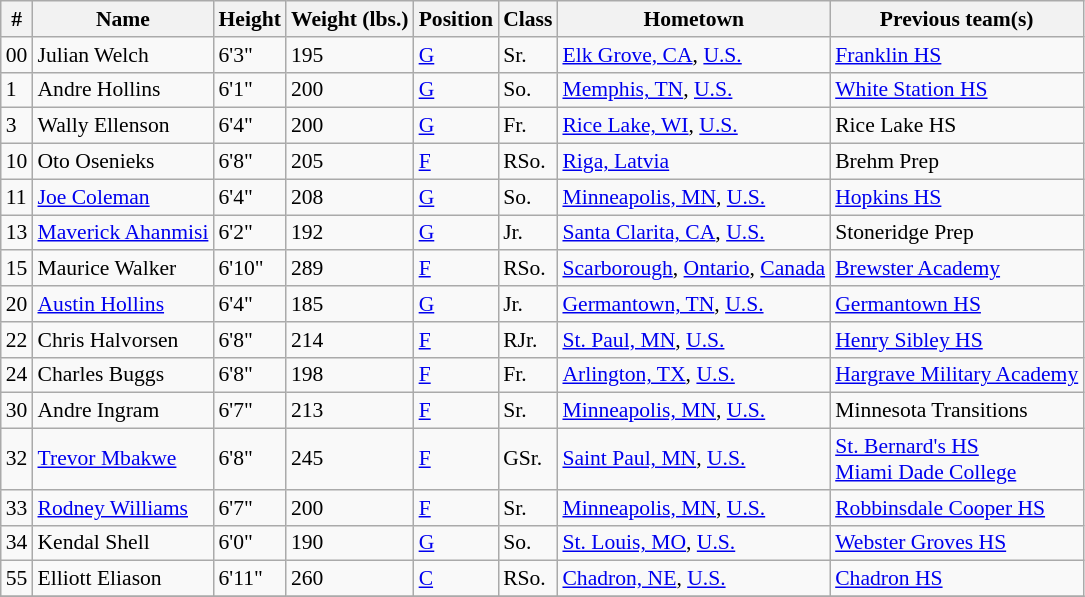<table class="wikitable" style="font-size: 90%">
<tr>
<th>#</th>
<th>Name</th>
<th>Height</th>
<th>Weight (lbs.)</th>
<th>Position</th>
<th>Class</th>
<th>Hometown</th>
<th>Previous team(s)</th>
</tr>
<tr>
<td>00</td>
<td>Julian Welch</td>
<td>6'3"</td>
<td>195</td>
<td><a href='#'>G</a></td>
<td>Sr.</td>
<td><a href='#'>Elk Grove, CA</a>, <a href='#'>U.S.</a></td>
<td><a href='#'>Franklin HS</a></td>
</tr>
<tr>
<td>1</td>
<td>Andre Hollins</td>
<td>6'1"</td>
<td>200</td>
<td><a href='#'>G</a></td>
<td>So.</td>
<td><a href='#'>Memphis, TN</a>, <a href='#'>U.S.</a></td>
<td><a href='#'>White Station HS</a></td>
</tr>
<tr>
<td>3</td>
<td>Wally Ellenson</td>
<td>6'4"</td>
<td>200</td>
<td><a href='#'>G</a></td>
<td>Fr.</td>
<td><a href='#'>Rice Lake, WI</a>, <a href='#'>U.S.</a></td>
<td>Rice Lake HS</td>
</tr>
<tr>
<td>10</td>
<td>Oto Osenieks</td>
<td>6'8"</td>
<td>205</td>
<td><a href='#'>F</a></td>
<td>RSo.</td>
<td><a href='#'>Riga, Latvia</a></td>
<td>Brehm Prep</td>
</tr>
<tr>
<td>11</td>
<td><a href='#'>Joe Coleman</a></td>
<td>6'4"</td>
<td>208</td>
<td><a href='#'>G</a></td>
<td>So.</td>
<td><a href='#'>Minneapolis, MN</a>, <a href='#'>U.S.</a></td>
<td><a href='#'>Hopkins HS</a></td>
</tr>
<tr>
<td>13</td>
<td><a href='#'>Maverick Ahanmisi</a></td>
<td>6'2"</td>
<td>192</td>
<td><a href='#'>G</a></td>
<td>Jr.</td>
<td><a href='#'>Santa Clarita, CA</a>, <a href='#'>U.S.</a></td>
<td>Stoneridge Prep</td>
</tr>
<tr>
<td>15</td>
<td>Maurice Walker</td>
<td>6'10"</td>
<td>289</td>
<td><a href='#'>F</a></td>
<td>RSo.</td>
<td><a href='#'>Scarborough</a>, <a href='#'>Ontario</a>, <a href='#'>Canada</a></td>
<td><a href='#'>Brewster Academy</a></td>
</tr>
<tr>
<td>20</td>
<td><a href='#'>Austin Hollins</a></td>
<td>6'4"</td>
<td>185</td>
<td><a href='#'>G</a></td>
<td>Jr.</td>
<td><a href='#'>Germantown, TN</a>, <a href='#'>U.S.</a></td>
<td><a href='#'>Germantown HS</a></td>
</tr>
<tr>
<td>22</td>
<td>Chris Halvorsen</td>
<td>6'8"</td>
<td>214</td>
<td><a href='#'>F</a></td>
<td>RJr.</td>
<td><a href='#'>St. Paul, MN</a>, <a href='#'>U.S.</a></td>
<td><a href='#'>Henry Sibley HS</a></td>
</tr>
<tr>
<td>24</td>
<td>Charles Buggs</td>
<td>6'8"</td>
<td>198</td>
<td><a href='#'>F</a></td>
<td>Fr.</td>
<td><a href='#'>Arlington, TX</a>, <a href='#'>U.S.</a></td>
<td><a href='#'>Hargrave Military Academy</a></td>
</tr>
<tr>
<td>30</td>
<td>Andre Ingram</td>
<td>6'7"</td>
<td>213</td>
<td><a href='#'>F</a></td>
<td>Sr.</td>
<td><a href='#'>Minneapolis, MN</a>, <a href='#'>U.S.</a></td>
<td>Minnesota Transitions</td>
</tr>
<tr>
<td>32</td>
<td><a href='#'>Trevor Mbakwe</a></td>
<td>6'8"</td>
<td>245</td>
<td><a href='#'>F</a></td>
<td>GSr.</td>
<td><a href='#'>Saint Paul, MN</a>, <a href='#'>U.S.</a></td>
<td><a href='#'>St. Bernard's HS</a><br><a href='#'>Miami Dade College</a></td>
</tr>
<tr>
<td>33</td>
<td><a href='#'>Rodney Williams</a></td>
<td>6'7"</td>
<td>200</td>
<td><a href='#'>F</a></td>
<td>Sr.</td>
<td><a href='#'>Minneapolis, MN</a>, <a href='#'>U.S.</a></td>
<td><a href='#'>Robbinsdale Cooper HS</a></td>
</tr>
<tr>
<td>34</td>
<td>Kendal Shell</td>
<td>6'0"</td>
<td>190</td>
<td><a href='#'>G</a></td>
<td>So.</td>
<td><a href='#'>St. Louis, MO</a>, <a href='#'>U.S.</a></td>
<td><a href='#'>Webster Groves HS</a></td>
</tr>
<tr>
<td>55</td>
<td>Elliott Eliason</td>
<td>6'11"</td>
<td>260</td>
<td><a href='#'>C</a></td>
<td>RSo.</td>
<td><a href='#'>Chadron, NE</a>, <a href='#'>U.S.</a></td>
<td><a href='#'>Chadron HS</a></td>
</tr>
<tr>
</tr>
</table>
